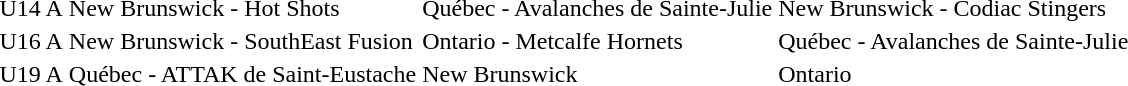<table>
<tr>
<td>U14 A</td>
<td> New Brunswick - Hot Shots</td>
<td> Québec - Avalanches de Sainte-Julie</td>
<td> New Brunswick - Codiac Stingers</td>
</tr>
<tr>
<td>U16 A</td>
<td> New Brunswick - SouthEast Fusion</td>
<td> Ontario - Metcalfe Hornets</td>
<td> Québec - Avalanches de Sainte-Julie</td>
</tr>
<tr>
<td>U19 A</td>
<td> Québec - ATTAK de Saint-Eustache</td>
<td> New Brunswick</td>
<td> Ontario</td>
</tr>
</table>
